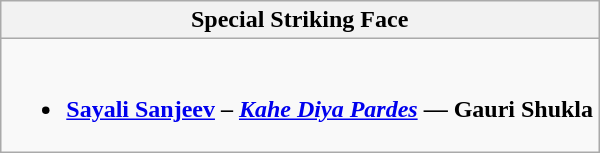<table class="wikitable">
<tr>
<th colspan=2>Special Striking Face</th>
</tr>
<tr>
<td colspan=2><br><ul><li><strong><a href='#'>Sayali Sanjeev</a> – <em><a href='#'>Kahe Diya Pardes</a></em> — Gauri Shukla</strong></li></ul></td>
</tr>
</table>
